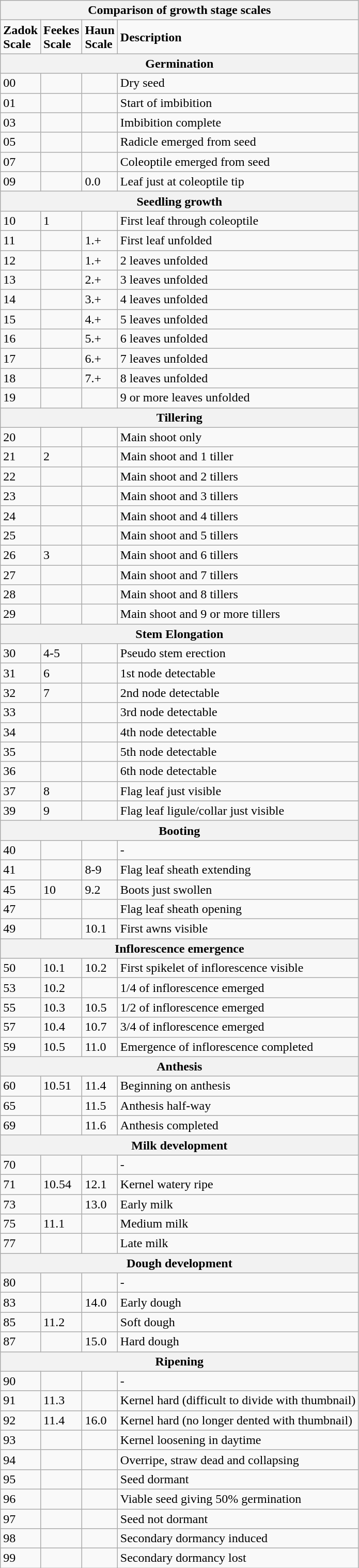<table class="wikitable">
<tr>
<th colspan=4><strong>Comparison of growth stage scales</strong><br></th>
</tr>
<tr>
<td><strong>Zadok<br>Scale</strong></td>
<td><strong>Feekes<br>Scale</strong></td>
<td><strong>Haun<br>Scale</strong></td>
<td><strong>Description</strong></td>
</tr>
<tr>
<th colspan=4>Germination</th>
</tr>
<tr>
<td>00</td>
<td></td>
<td></td>
<td>Dry seed</td>
</tr>
<tr>
<td>01</td>
<td></td>
<td></td>
<td>Start of imbibition</td>
</tr>
<tr>
<td>03</td>
<td></td>
<td></td>
<td>Imbibition complete</td>
</tr>
<tr>
<td>05</td>
<td></td>
<td></td>
<td>Radicle emerged from seed</td>
</tr>
<tr>
<td>07</td>
<td></td>
<td></td>
<td>Coleoptile emerged from seed</td>
</tr>
<tr>
<td>09</td>
<td></td>
<td>0.0</td>
<td>Leaf just at coleoptile tip</td>
</tr>
<tr>
<th colspan=4>Seedling growth</th>
</tr>
<tr>
<td>10</td>
<td>1</td>
<td></td>
<td>First leaf through coleoptile</td>
</tr>
<tr>
<td>11</td>
<td></td>
<td>1.+</td>
<td>First leaf unfolded</td>
</tr>
<tr>
<td>12</td>
<td></td>
<td>1.+</td>
<td>2 leaves unfolded</td>
</tr>
<tr>
<td>13</td>
<td></td>
<td>2.+</td>
<td>3 leaves unfolded</td>
</tr>
<tr>
<td>14</td>
<td></td>
<td>3.+</td>
<td>4 leaves unfolded</td>
</tr>
<tr>
<td>15</td>
<td></td>
<td>4.+</td>
<td>5 leaves unfolded</td>
</tr>
<tr>
<td>16</td>
<td></td>
<td>5.+</td>
<td>6 leaves unfolded</td>
</tr>
<tr>
<td>17</td>
<td></td>
<td>6.+</td>
<td>7 leaves unfolded</td>
</tr>
<tr>
<td>18</td>
<td></td>
<td>7.+</td>
<td>8 leaves unfolded</td>
</tr>
<tr>
<td>19</td>
<td></td>
<td></td>
<td>9 or more leaves unfolded</td>
</tr>
<tr>
<th colspan=4>Tillering</th>
</tr>
<tr>
<td>20</td>
<td></td>
<td></td>
<td>Main shoot only</td>
</tr>
<tr>
<td>21</td>
<td>2</td>
<td></td>
<td>Main shoot and 1 tiller</td>
</tr>
<tr>
<td>22</td>
<td></td>
<td></td>
<td>Main shoot and 2 tillers</td>
</tr>
<tr>
<td>23</td>
<td></td>
<td></td>
<td>Main shoot and 3 tillers</td>
</tr>
<tr>
<td>24</td>
<td></td>
<td></td>
<td>Main shoot and 4 tillers</td>
</tr>
<tr>
<td>25</td>
<td></td>
<td></td>
<td>Main shoot and 5 tillers</td>
</tr>
<tr>
<td>26</td>
<td>3</td>
<td></td>
<td>Main shoot and 6 tillers</td>
</tr>
<tr>
<td>27</td>
<td></td>
<td></td>
<td>Main shoot and 7 tillers</td>
</tr>
<tr>
<td>28</td>
<td></td>
<td></td>
<td>Main shoot and 8 tillers</td>
</tr>
<tr>
<td>29</td>
<td></td>
<td></td>
<td>Main shoot and 9 or more tillers</td>
</tr>
<tr>
<th colspan=4>Stem Elongation</th>
</tr>
<tr>
<td>30</td>
<td>4-5</td>
<td></td>
<td>Pseudo stem erection</td>
</tr>
<tr>
<td>31</td>
<td>6</td>
<td></td>
<td>1st node detectable</td>
</tr>
<tr>
<td>32</td>
<td>7</td>
<td></td>
<td>2nd node detectable</td>
</tr>
<tr>
<td>33</td>
<td></td>
<td></td>
<td>3rd node detectable</td>
</tr>
<tr>
<td>34</td>
<td></td>
<td></td>
<td>4th node detectable</td>
</tr>
<tr>
<td>35</td>
<td></td>
<td></td>
<td>5th node detectable</td>
</tr>
<tr>
<td>36</td>
<td></td>
<td></td>
<td>6th node detectable</td>
</tr>
<tr>
<td>37</td>
<td>8</td>
<td></td>
<td>Flag leaf just visible</td>
</tr>
<tr>
<td>39</td>
<td>9</td>
<td></td>
<td>Flag leaf ligule/collar just visible</td>
</tr>
<tr>
<th colspan=4>Booting</th>
</tr>
<tr>
<td>40</td>
<td></td>
<td></td>
<td>-</td>
</tr>
<tr>
<td>41</td>
<td></td>
<td>8-9</td>
<td>Flag leaf sheath extending</td>
</tr>
<tr>
<td>45</td>
<td>10</td>
<td>9.2</td>
<td>Boots just swollen</td>
</tr>
<tr>
<td>47</td>
<td></td>
<td></td>
<td>Flag leaf sheath opening</td>
</tr>
<tr>
<td>49</td>
<td></td>
<td>10.1</td>
<td>First awns visible</td>
</tr>
<tr>
<th colspan=4>Inflorescence emergence</th>
</tr>
<tr>
<td>50</td>
<td>10.1</td>
<td>10.2</td>
<td>First spikelet of inflorescence visible</td>
</tr>
<tr>
<td>53</td>
<td>10.2</td>
<td></td>
<td>1/4 of inflorescence emerged</td>
</tr>
<tr>
<td>55</td>
<td>10.3</td>
<td>10.5</td>
<td>1/2 of inflorescence emerged</td>
</tr>
<tr>
<td>57</td>
<td>10.4</td>
<td>10.7</td>
<td>3/4 of inflorescence emerged</td>
</tr>
<tr>
<td>59</td>
<td>10.5</td>
<td>11.0</td>
<td>Emergence of inflorescence completed</td>
</tr>
<tr>
<th colspan=4>Anthesis</th>
</tr>
<tr>
<td>60</td>
<td>10.51</td>
<td>11.4</td>
<td>Beginning on anthesis</td>
</tr>
<tr>
<td>65</td>
<td></td>
<td>11.5</td>
<td>Anthesis half-way</td>
</tr>
<tr>
<td>69</td>
<td></td>
<td>11.6</td>
<td>Anthesis completed</td>
</tr>
<tr>
<th colspan=4>Milk development</th>
</tr>
<tr>
<td>70</td>
<td></td>
<td></td>
<td>-</td>
</tr>
<tr>
<td>71</td>
<td>10.54</td>
<td>12.1</td>
<td>Kernel watery ripe</td>
</tr>
<tr>
<td>73</td>
<td></td>
<td>13.0</td>
<td>Early milk</td>
</tr>
<tr>
<td>75</td>
<td>11.1</td>
<td></td>
<td>Medium milk</td>
</tr>
<tr>
<td>77</td>
<td></td>
<td></td>
<td>Late milk</td>
</tr>
<tr>
<th colspan=4>Dough development</th>
</tr>
<tr>
<td>80</td>
<td></td>
<td></td>
<td>-</td>
</tr>
<tr>
<td>83</td>
<td></td>
<td>14.0</td>
<td>Early dough</td>
</tr>
<tr>
<td>85</td>
<td>11.2</td>
<td></td>
<td>Soft dough</td>
</tr>
<tr>
<td>87</td>
<td></td>
<td>15.0</td>
<td>Hard dough</td>
</tr>
<tr>
<th colspan=4>Ripening</th>
</tr>
<tr>
<td>90</td>
<td></td>
<td></td>
<td>-</td>
</tr>
<tr>
<td>91</td>
<td>11.3</td>
<td></td>
<td>Kernel hard (difficult to divide with thumbnail)</td>
</tr>
<tr>
<td>92</td>
<td>11.4</td>
<td>16.0</td>
<td>Kernel hard (no longer dented with thumbnail)</td>
</tr>
<tr>
<td>93</td>
<td></td>
<td></td>
<td>Kernel loosening in daytime</td>
</tr>
<tr>
<td>94</td>
<td></td>
<td></td>
<td>Overripe, straw dead and collapsing</td>
</tr>
<tr>
<td>95</td>
<td></td>
<td></td>
<td>Seed dormant</td>
</tr>
<tr>
<td>96</td>
<td></td>
<td></td>
<td>Viable seed giving 50% germination</td>
</tr>
<tr>
<td>97</td>
<td></td>
<td></td>
<td>Seed not dormant</td>
</tr>
<tr>
<td>98</td>
<td></td>
<td></td>
<td>Secondary dormancy induced</td>
</tr>
<tr>
<td>99</td>
<td></td>
<td></td>
<td>Secondary dormancy lost</td>
</tr>
</table>
